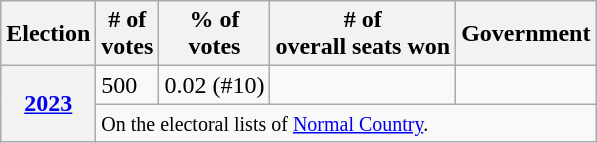<table class=wikitable>
<tr>
<th>Election</th>
<th># of<br>votes</th>
<th>% of<br>votes</th>
<th># of<br>overall seats won</th>
<th>Government</th>
</tr>
<tr>
<th rowspan="2"><a href='#'>2023</a></th>
<td>500</td>
<td>0.02 (#10)</td>
<td></td>
<td></td>
</tr>
<tr>
<td colspan=5><small>On the electoral lists of <a href='#'>Normal Country</a>.</small></td>
</tr>
</table>
